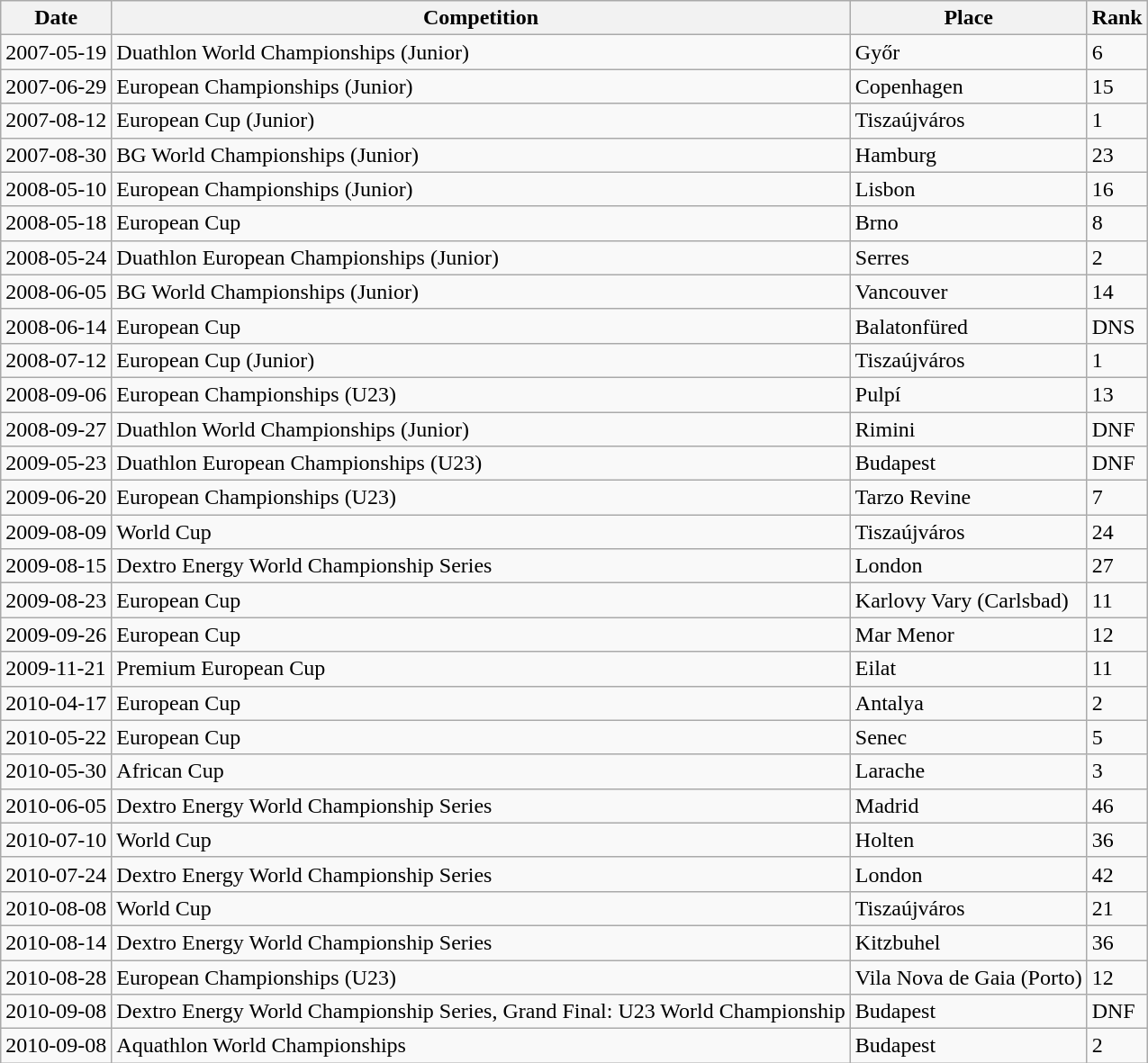<table class="wikitable sortable">
<tr>
<th>Date</th>
<th>Competition</th>
<th>Place</th>
<th>Rank</th>
</tr>
<tr>
<td>2007-05-19</td>
<td>Duathlon World Championships (Junior)</td>
<td>Győr</td>
<td>6</td>
</tr>
<tr>
<td>2007-06-29</td>
<td>European Championships (Junior)</td>
<td>Copenhagen</td>
<td>15</td>
</tr>
<tr>
<td>2007-08-12</td>
<td>European Cup (Junior)</td>
<td>Tiszaújváros</td>
<td>1</td>
</tr>
<tr>
<td>2007-08-30</td>
<td>BG World Championships (Junior)</td>
<td>Hamburg</td>
<td>23</td>
</tr>
<tr>
<td>2008-05-10</td>
<td>European Championships (Junior)</td>
<td>Lisbon</td>
<td>16</td>
</tr>
<tr>
<td>2008-05-18</td>
<td>European Cup</td>
<td>Brno</td>
<td>8</td>
</tr>
<tr>
<td>2008-05-24</td>
<td>Duathlon European Championships (Junior)</td>
<td>Serres</td>
<td>2</td>
</tr>
<tr>
<td>2008-06-05</td>
<td>BG World Championships (Junior)</td>
<td>Vancouver</td>
<td>14</td>
</tr>
<tr>
<td>2008-06-14</td>
<td>European Cup</td>
<td>Balatonfüred</td>
<td>DNS</td>
</tr>
<tr>
<td>2008-07-12</td>
<td>European Cup (Junior)</td>
<td>Tiszaújváros</td>
<td>1</td>
</tr>
<tr>
<td>2008-09-06</td>
<td>European Championships (U23)</td>
<td>Pulpí</td>
<td>13</td>
</tr>
<tr>
<td>2008-09-27</td>
<td>Duathlon World Championships (Junior)</td>
<td>Rimini</td>
<td>DNF</td>
</tr>
<tr>
<td>2009-05-23</td>
<td>Duathlon European Championships (U23)</td>
<td>Budapest</td>
<td>DNF</td>
</tr>
<tr>
<td>2009-06-20</td>
<td>European Championships (U23)</td>
<td>Tarzo Revine</td>
<td>7</td>
</tr>
<tr>
<td>2009-08-09</td>
<td>World Cup</td>
<td>Tiszaújváros</td>
<td>24</td>
</tr>
<tr>
<td>2009-08-15</td>
<td>Dextro Energy World Championship Series</td>
<td>London</td>
<td>27</td>
</tr>
<tr>
<td>2009-08-23</td>
<td>European Cup</td>
<td>Karlovy Vary (Carlsbad)</td>
<td>11</td>
</tr>
<tr>
<td>2009-09-26</td>
<td>European Cup</td>
<td>Mar Menor</td>
<td>12</td>
</tr>
<tr>
<td>2009-11-21</td>
<td>Premium European Cup</td>
<td>Eilat</td>
<td>11</td>
</tr>
<tr>
<td>2010-04-17</td>
<td>European Cup</td>
<td>Antalya</td>
<td>2</td>
</tr>
<tr>
<td>2010-05-22</td>
<td>European Cup</td>
<td>Senec</td>
<td>5</td>
</tr>
<tr>
<td>2010-05-30</td>
<td>African Cup</td>
<td>Larache</td>
<td>3</td>
</tr>
<tr>
<td>2010-06-05</td>
<td>Dextro Energy World Championship Series</td>
<td>Madrid</td>
<td>46</td>
</tr>
<tr>
<td>2010-07-10</td>
<td>World Cup</td>
<td>Holten</td>
<td>36</td>
</tr>
<tr>
<td>2010-07-24</td>
<td>Dextro Energy World Championship Series</td>
<td>London</td>
<td>42</td>
</tr>
<tr>
<td>2010-08-08</td>
<td>World Cup</td>
<td>Tiszaújváros</td>
<td>21</td>
</tr>
<tr>
<td>2010-08-14</td>
<td>Dextro Energy World Championship Series</td>
<td>Kitzbuhel</td>
<td>36</td>
</tr>
<tr>
<td>2010-08-28</td>
<td>European Championships (U23)</td>
<td>Vila Nova de Gaia (Porto)</td>
<td>12</td>
</tr>
<tr>
<td>2010-09-08</td>
<td>Dextro Energy World Championship Series, Grand Final: U23 World Championship</td>
<td>Budapest</td>
<td>DNF</td>
</tr>
<tr>
<td>2010-09-08</td>
<td>Aquathlon World Championships</td>
<td>Budapest</td>
<td>2</td>
</tr>
</table>
